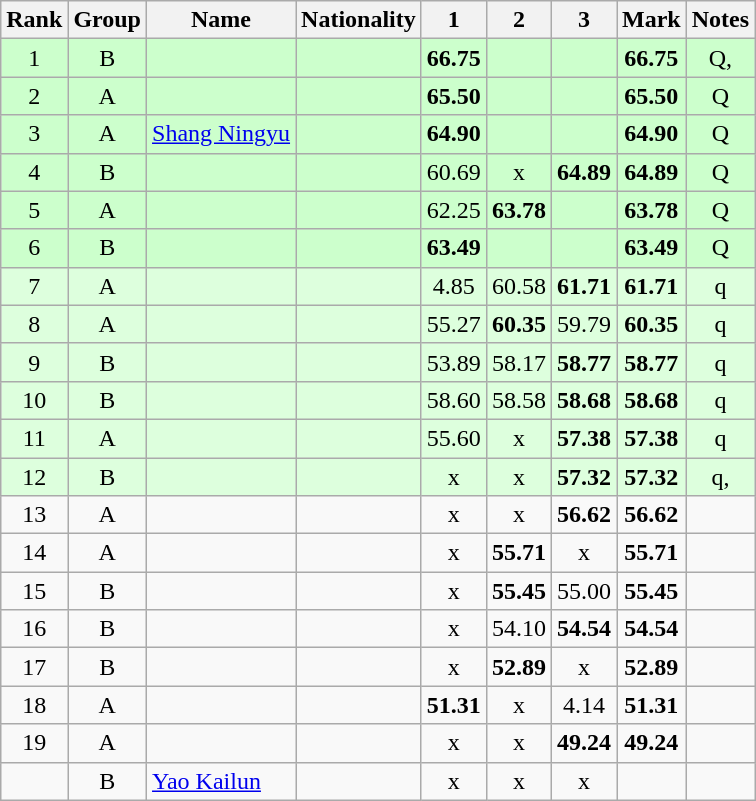<table class="wikitable sortable" style="text-align:center">
<tr>
<th>Rank</th>
<th>Group</th>
<th>Name</th>
<th>Nationality</th>
<th>1</th>
<th>2</th>
<th>3</th>
<th>Mark</th>
<th>Notes</th>
</tr>
<tr bgcolor=ccffcc>
<td>1</td>
<td>B</td>
<td align=left></td>
<td align=left></td>
<td><strong>66.75</strong></td>
<td></td>
<td></td>
<td><strong>66.75</strong></td>
<td>Q, </td>
</tr>
<tr bgcolor=ccffcc>
<td>2</td>
<td>A</td>
<td align=left></td>
<td align=left></td>
<td><strong>65.50</strong></td>
<td></td>
<td></td>
<td><strong>65.50</strong></td>
<td>Q</td>
</tr>
<tr bgcolor=ccffcc>
<td>3</td>
<td>A</td>
<td align=left><a href='#'>Shang Ningyu</a></td>
<td align=left></td>
<td><strong>64.90</strong></td>
<td></td>
<td></td>
<td><strong>64.90</strong></td>
<td>Q</td>
</tr>
<tr bgcolor=ccffcc>
<td>4</td>
<td>B</td>
<td align=left></td>
<td align=left></td>
<td>60.69</td>
<td>x</td>
<td><strong>64.89</strong></td>
<td><strong>64.89</strong></td>
<td>Q</td>
</tr>
<tr bgcolor=ccffcc>
<td>5</td>
<td>A</td>
<td align=left></td>
<td align=left></td>
<td>62.25</td>
<td><strong>63.78</strong></td>
<td></td>
<td><strong>63.78</strong></td>
<td>Q</td>
</tr>
<tr bgcolor=ccffcc>
<td>6</td>
<td>B</td>
<td align=left></td>
<td align=left></td>
<td><strong>63.49</strong></td>
<td></td>
<td></td>
<td><strong>63.49</strong></td>
<td>Q</td>
</tr>
<tr bgcolor=ddffdd>
<td>7</td>
<td>A</td>
<td align=left></td>
<td align=left></td>
<td>4.85</td>
<td>60.58</td>
<td><strong>61.71</strong></td>
<td><strong>61.71</strong></td>
<td>q</td>
</tr>
<tr bgcolor=ddffdd>
<td>8</td>
<td>A</td>
<td align=left></td>
<td align=left></td>
<td>55.27</td>
<td><strong>60.35</strong></td>
<td>59.79</td>
<td><strong>60.35</strong></td>
<td>q</td>
</tr>
<tr bgcolor=ddffdd>
<td>9</td>
<td>B</td>
<td align=left></td>
<td align=left></td>
<td>53.89</td>
<td>58.17</td>
<td><strong>58.77</strong></td>
<td><strong>58.77</strong></td>
<td>q</td>
</tr>
<tr bgcolor=ddffdd>
<td>10</td>
<td>B</td>
<td align=left></td>
<td align=left></td>
<td>58.60</td>
<td>58.58</td>
<td><strong>58.68</strong></td>
<td><strong>58.68</strong></td>
<td>q</td>
</tr>
<tr bgcolor=ddffdd>
<td>11</td>
<td>A</td>
<td align=left></td>
<td align=left></td>
<td>55.60</td>
<td>x</td>
<td><strong>57.38</strong></td>
<td><strong>57.38</strong></td>
<td>q</td>
</tr>
<tr bgcolor=ddffdd>
<td>12</td>
<td>B</td>
<td align=left></td>
<td align=left></td>
<td>x</td>
<td>x</td>
<td><strong>57.32</strong></td>
<td><strong>57.32</strong></td>
<td>q, </td>
</tr>
<tr>
<td>13</td>
<td>A</td>
<td align=left></td>
<td align=left></td>
<td>x</td>
<td>x</td>
<td><strong>56.62</strong></td>
<td><strong>56.62</strong></td>
<td></td>
</tr>
<tr>
<td>14</td>
<td>A</td>
<td align=left></td>
<td align=left></td>
<td>x</td>
<td><strong>55.71</strong></td>
<td>x</td>
<td><strong>55.71</strong></td>
<td></td>
</tr>
<tr>
<td>15</td>
<td>B</td>
<td align=left></td>
<td align=left></td>
<td>x</td>
<td><strong>55.45</strong></td>
<td>55.00</td>
<td><strong>55.45</strong></td>
<td></td>
</tr>
<tr>
<td>16</td>
<td>B</td>
<td align=left></td>
<td align=left></td>
<td>x</td>
<td>54.10</td>
<td><strong>54.54</strong></td>
<td><strong>54.54</strong></td>
<td></td>
</tr>
<tr>
<td>17</td>
<td>B</td>
<td align=left></td>
<td align=left></td>
<td>x</td>
<td><strong>52.89</strong></td>
<td>x</td>
<td><strong>52.89</strong></td>
<td></td>
</tr>
<tr>
<td>18</td>
<td>A</td>
<td align=left></td>
<td align=left></td>
<td><strong>51.31</strong></td>
<td>x</td>
<td>4.14</td>
<td><strong>51.31</strong></td>
<td></td>
</tr>
<tr>
<td>19</td>
<td>A</td>
<td align=left></td>
<td align=left></td>
<td>x</td>
<td>x</td>
<td><strong>49.24</strong></td>
<td><strong>49.24</strong></td>
<td></td>
</tr>
<tr>
<td></td>
<td>B</td>
<td align=left><a href='#'>Yao Kailun</a></td>
<td align=left></td>
<td>x</td>
<td>x</td>
<td>x</td>
<td><strong></strong></td>
<td></td>
</tr>
</table>
